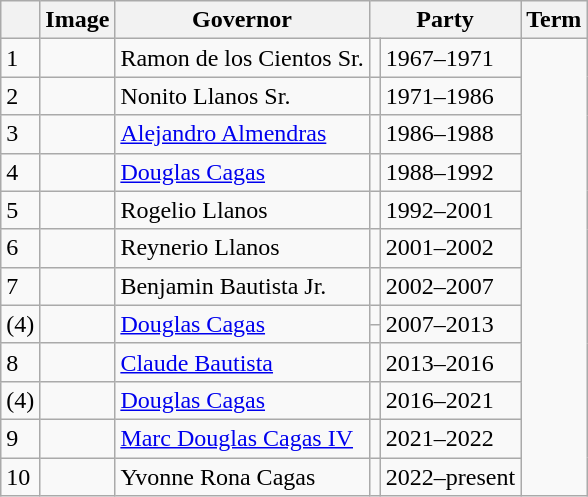<table class="wikitable sortable">
<tr>
<th></th>
<th>Image</th>
<th>Governor</th>
<th colspan="2">Party</th>
<th>Term</th>
</tr>
<tr>
<td>1</td>
<td></td>
<td>Ramon de los Cientos Sr.</td>
<td></td>
<td>1967–1971</td>
</tr>
<tr>
<td>2</td>
<td></td>
<td>Nonito Llanos Sr.</td>
<td></td>
<td>1971–1986</td>
</tr>
<tr>
<td>3</td>
<td></td>
<td><a href='#'>Alejandro Almendras</a></td>
<td></td>
<td>1986–1988</td>
</tr>
<tr>
<td>4</td>
<td></td>
<td><a href='#'>Douglas Cagas</a></td>
<td></td>
<td>1988–1992</td>
</tr>
<tr>
<td>5</td>
<td></td>
<td>Rogelio Llanos</td>
<td></td>
<td>1992–2001</td>
</tr>
<tr>
<td>6</td>
<td></td>
<td>Reynerio Llanos</td>
<td></td>
<td>2001–2002</td>
</tr>
<tr>
<td>7</td>
<td></td>
<td>Benjamin Bautista Jr.</td>
<td></td>
<td>2002–2007</td>
</tr>
<tr>
<td rowspan="2">(4)</td>
<td rowspan="2"></td>
<td rowspan="2"><a href='#'>Douglas Cagas</a></td>
<td></td>
<td rowspan="2">2007–2013</td>
</tr>
<tr>
<td></td>
</tr>
<tr>
<td>8</td>
<td></td>
<td><a href='#'>Claude Bautista</a></td>
<td></td>
<td>2013–2016</td>
</tr>
<tr>
<td>(4)</td>
<td></td>
<td><a href='#'>Douglas Cagas</a></td>
<td></td>
<td>2016–2021</td>
</tr>
<tr>
<td>9</td>
<td></td>
<td><a href='#'>Marc Douglas Cagas IV</a></td>
<td></td>
<td>2021–2022</td>
</tr>
<tr>
<td>10</td>
<td></td>
<td>Yvonne Rona Cagas</td>
<td></td>
<td>2022–present</td>
</tr>
</table>
